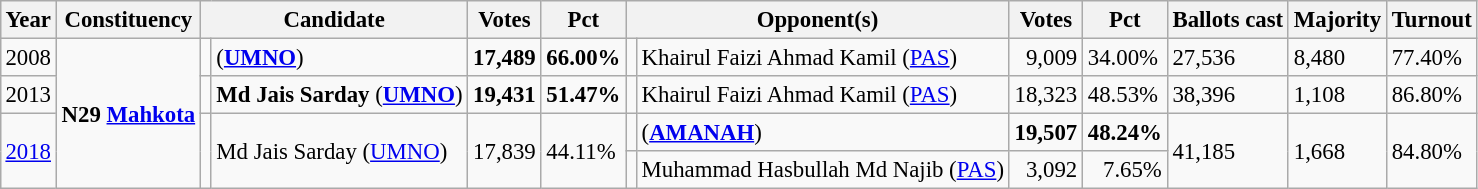<table class="wikitable" style="margin:0.5em ; font-size:95%">
<tr>
<th>Year</th>
<th>Constituency</th>
<th colspan=2>Candidate</th>
<th>Votes</th>
<th>Pct</th>
<th colspan=2>Opponent(s)</th>
<th>Votes</th>
<th>Pct</th>
<th>Ballots cast</th>
<th>Majority</th>
<th>Turnout</th>
</tr>
<tr>
<td>2008</td>
<td rowspan=4><strong>N29 <a href='#'>Mahkota</a></strong></td>
<td></td>
<td> (<a href='#'><strong>UMNO</strong></a>)</td>
<td align="right"><strong>17,489</strong></td>
<td><strong>66.00%</strong></td>
<td></td>
<td>Khairul Faizi Ahmad Kamil (<a href='#'>PAS</a>)</td>
<td align="right">9,009</td>
<td>34.00%</td>
<td>27,536</td>
<td>8,480</td>
<td>77.40%</td>
</tr>
<tr>
<td>2013</td>
<td></td>
<td><strong>Md Jais Sarday</strong> (<a href='#'><strong>UMNO</strong></a>)</td>
<td align="right"><strong>19,431</strong></td>
<td><strong>51.47%</strong></td>
<td></td>
<td>Khairul Faizi Ahmad Kamil (<a href='#'>PAS</a>)</td>
<td align="right">18,323</td>
<td>48.53%</td>
<td>38,396</td>
<td>1,108</td>
<td>86.80%</td>
</tr>
<tr>
<td rowspan=2><a href='#'>2018</a></td>
<td rowspan=2 ></td>
<td rowspan=2>Md Jais Sarday (<a href='#'>UMNO</a>)</td>
<td rowspan=2 align="right">17,839</td>
<td rowspan=2>44.11%</td>
<td></td>
<td> (<a href='#'><strong>AMANAH</strong></a>)</td>
<td align="right"><strong>19,507</strong></td>
<td><strong>48.24%</strong></td>
<td rowspan=2>41,185</td>
<td rowspan=2>1,668</td>
<td rowspan=2>84.80%</td>
</tr>
<tr>
<td></td>
<td>Muhammad Hasbullah Md Najib (<a href='#'>PAS</a>)</td>
<td align="right">3,092</td>
<td align=right>7.65%</td>
</tr>
</table>
